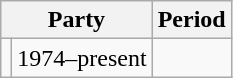<table class="wikitable">
<tr>
<th colspan="2">Party</th>
<th>Period</th>
</tr>
<tr>
<td></td>
<td>1974–present</td>
</tr>
</table>
